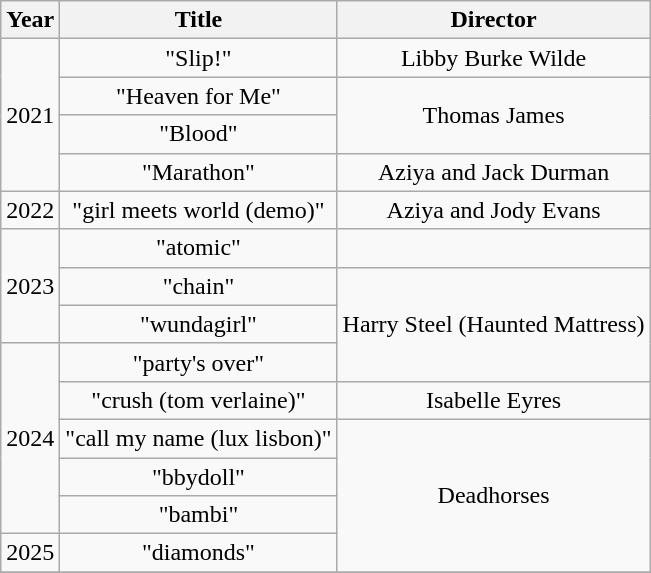<table class="wikitable plainrowheaders" style=text-align:center;>
<tr>
<th scope="col">Year</th>
<th scope="col">Title</th>
<th scope="col">Director</th>
</tr>
<tr>
<td rowspan="4">2021</td>
<td>"Slip!"</td>
<td>Libby Burke Wilde</td>
</tr>
<tr>
<td>"Heaven for Me"</td>
<td rowspan="2">Thomas James</td>
</tr>
<tr>
<td>"Blood"</td>
</tr>
<tr>
<td>"Marathon"</td>
<td>Aziya and Jack Durman</td>
</tr>
<tr>
<td>2022</td>
<td>"girl meets world (demo)"</td>
<td>Aziya and Jody Evans</td>
</tr>
<tr>
<td rowspan="3">2023</td>
<td>"atomic"</td>
<td></td>
</tr>
<tr>
<td>"chain"</td>
<td rowspan="3">Harry Steel (Haunted Mattress)</td>
</tr>
<tr>
<td>"wundagirl"</td>
</tr>
<tr>
<td rowspan="5">2024</td>
<td>"party's over"</td>
</tr>
<tr>
<td>"crush (tom verlaine)"</td>
<td>Isabelle Eyres</td>
</tr>
<tr>
<td>"call my name (lux lisbon)"</td>
<td rowspan="4">Deadhorses</td>
</tr>
<tr>
<td>"bbydoll"</td>
</tr>
<tr>
<td>"bambi"</td>
</tr>
<tr>
<td>2025</td>
<td>"diamonds"</td>
</tr>
<tr>
</tr>
</table>
